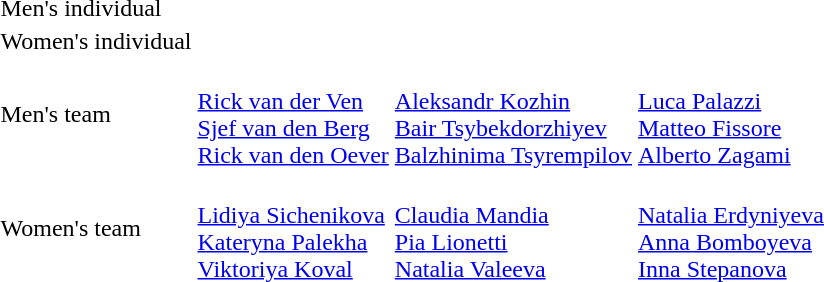<table>
<tr>
<td>Men's individual</td>
<td></td>
<td></td>
<td></td>
</tr>
<tr>
<td>Women's individual</td>
<td></td>
<td></td>
<td></td>
</tr>
<tr>
<td>Men's team</td>
<td><br><a href='#'>Rick van der Ven</a><br><a href='#'>Sjef van den Berg</a><br><a href='#'>Rick van den Oever</a></td>
<td><br><a href='#'>Aleksandr Kozhin</a><br><a href='#'>Bair Tsybekdorzhiyev</a><br><a href='#'>Balzhinima Tsyrempilov</a></td>
<td><br><a href='#'>Luca Palazzi</a><br><a href='#'>Matteo Fissore</a><br><a href='#'>Alberto Zagami</a></td>
</tr>
<tr>
<td>Women's team</td>
<td><br><a href='#'>Lidiya Sichenikova</a><br><a href='#'>Kateryna Palekha</a><br><a href='#'>Viktoriya Koval</a></td>
<td><br><a href='#'>Claudia Mandia</a><br><a href='#'>Pia Lionetti</a><br><a href='#'>Natalia Valeeva</a></td>
<td><br><a href='#'>Natalia Erdyniyeva</a><br><a href='#'>Anna Bomboyeva</a><br><a href='#'>Inna Stepanova</a></td>
</tr>
</table>
